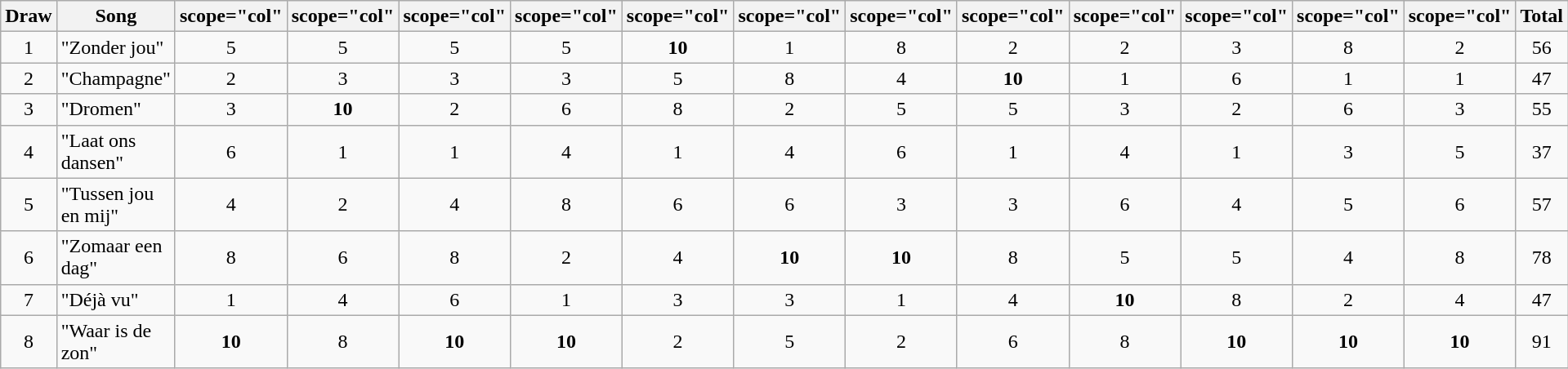<table class="wikitable plainrowheaders" style="margin: 1em auto 1em auto; text-align:center;">
<tr>
<th scope="col">Draw</th>
<th scope="col">Song</th>
<th>scope="col" </th>
<th>scope="col" </th>
<th>scope="col" </th>
<th>scope="col" </th>
<th>scope="col" </th>
<th>scope="col" </th>
<th>scope="col" </th>
<th>scope="col" </th>
<th>scope="col" </th>
<th>scope="col" </th>
<th>scope="col" </th>
<th>scope="col" </th>
<th scope="col">Total</th>
</tr>
<tr --->
<td>1</td>
<td align="left">"Zonder jou"</td>
<td>5</td>
<td>5</td>
<td>5</td>
<td>5</td>
<td><strong>10</strong></td>
<td>1</td>
<td>8</td>
<td>2</td>
<td>2</td>
<td>3</td>
<td>8</td>
<td>2</td>
<td>56</td>
</tr>
<tr --->
<td>2</td>
<td align="left">"Champagne"</td>
<td>2</td>
<td>3</td>
<td>3</td>
<td>3</td>
<td>5</td>
<td>8</td>
<td>4</td>
<td><strong>10</strong></td>
<td>1</td>
<td>6</td>
<td>1</td>
<td>1</td>
<td>47</td>
</tr>
<tr --->
<td>3</td>
<td align="left">"Dromen"</td>
<td>3</td>
<td><strong>10</strong></td>
<td>2</td>
<td>6</td>
<td>8</td>
<td>2</td>
<td>5</td>
<td>5</td>
<td>3</td>
<td>2</td>
<td>6</td>
<td>3</td>
<td>55</td>
</tr>
<tr --->
<td>4</td>
<td align="left">"Laat ons dansen"</td>
<td>6</td>
<td>1</td>
<td>1</td>
<td>4</td>
<td>1</td>
<td>4</td>
<td>6</td>
<td>1</td>
<td>4</td>
<td>1</td>
<td>3</td>
<td>5</td>
<td>37</td>
</tr>
<tr --->
<td>5</td>
<td align="left">"Tussen jou en mij"</td>
<td>4</td>
<td>2</td>
<td>4</td>
<td>8</td>
<td>6</td>
<td>6</td>
<td>3</td>
<td>3</td>
<td>6</td>
<td>4</td>
<td>5</td>
<td>6</td>
<td>57</td>
</tr>
<tr --->
<td>6</td>
<td align="left">"Zomaar een dag"</td>
<td>8</td>
<td>6</td>
<td>8</td>
<td>2</td>
<td>4</td>
<td><strong>10</strong></td>
<td><strong>10</strong></td>
<td>8</td>
<td>5</td>
<td>5</td>
<td>4</td>
<td>8</td>
<td>78</td>
</tr>
<tr --->
<td>7</td>
<td align="left">"Déjà vu"</td>
<td>1</td>
<td>4</td>
<td>6</td>
<td>1</td>
<td>3</td>
<td>3</td>
<td>1</td>
<td>4</td>
<td><strong>10</strong></td>
<td>8</td>
<td>2</td>
<td>4</td>
<td>47</td>
</tr>
<tr --->
<td>8</td>
<td align="left">"Waar is de zon"</td>
<td><strong>10</strong></td>
<td>8</td>
<td><strong>10</strong></td>
<td><strong>10</strong></td>
<td>2</td>
<td>5</td>
<td>2</td>
<td>6</td>
<td>8</td>
<td><strong>10</strong></td>
<td><strong>10</strong></td>
<td><strong>10</strong></td>
<td>91</td>
</tr>
</table>
